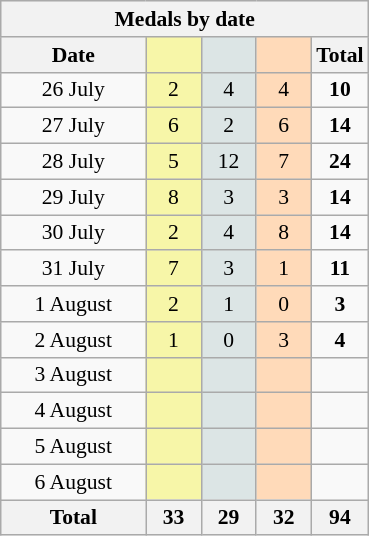<table class="wikitable" style="font-size:90%; text-align:center;">
<tr style="background:#efefef;">
<th colspan=5><strong>Medals by date</strong></th>
</tr>
<tr>
<th width=90><strong>Date</strong></th>
<th width=30 style="background:#F7F6A8;"></th>
<th width=30 style="background:#DCE5E5;"></th>
<th width=30 style="background:#FFDAB9;"></th>
<th width=30><strong>Total</strong></th>
</tr>
<tr>
<td>26 July</td>
<td style="background:#F7F6A8;">2</td>
<td style="background:#DCE5E5;">4</td>
<td style="background:#FFDAB9;">4</td>
<td><strong>10</strong></td>
</tr>
<tr>
<td>27 July</td>
<td style="background:#F7F6A8;">6</td>
<td style="background:#DCE5E5;">2</td>
<td style="background:#FFDAB9;">6</td>
<td><strong>14</strong></td>
</tr>
<tr>
<td>28 July</td>
<td style="background:#F7F6A8;">5</td>
<td style="background:#DCE5E5;">12</td>
<td style="background:#FFDAB9;">7</td>
<td><strong>24</strong></td>
</tr>
<tr>
<td>29 July</td>
<td style="background:#F7F6A8;">8</td>
<td style="background:#DCE5E5;">3</td>
<td style="background:#FFDAB9;">3</td>
<td><strong>14</strong></td>
</tr>
<tr>
<td>30 July</td>
<td style="background:#F7F6A8;">2</td>
<td style="background:#DCE5E5;">4</td>
<td style="background:#FFDAB9;">8</td>
<td><strong>14</strong></td>
</tr>
<tr>
<td>31 July</td>
<td style="background:#F7F6A8;">7</td>
<td style="background:#DCE5E5;">3</td>
<td style="background:#FFDAB9;">1</td>
<td><strong>11</strong></td>
</tr>
<tr>
<td>1 August</td>
<td style="background:#F7F6A8;">2</td>
<td style="background:#DCE5E5;">1</td>
<td style="background:#FFDAB9;">0</td>
<td><strong>3</strong></td>
</tr>
<tr>
<td>2 August</td>
<td style="background:#F7F6A8;">1</td>
<td style="background:#DCE5E5;">0</td>
<td style="background:#FFDAB9;">3</td>
<td><strong>4</strong></td>
</tr>
<tr>
<td>3 August</td>
<td style="background:#F7F6A8;"></td>
<td style="background:#DCE5E5;"></td>
<td style="background:#FFDAB9;"></td>
<td></td>
</tr>
<tr>
<td>4 August</td>
<td style="background:#F7F6A8;"></td>
<td style="background:#DCE5E5;"></td>
<td style="background:#FFDAB9;"></td>
<td></td>
</tr>
<tr>
<td>5 August</td>
<td style="background:#F7F6A8;"></td>
<td style="background:#DCE5E5;"></td>
<td style="background:#FFDAB9;"></td>
<td></td>
</tr>
<tr>
<td>6 August</td>
<td style="background:#F7F6A8;"></td>
<td style="background:#DCE5E5;"></td>
<td style="background:#FFDAB9;"></td>
<td></td>
</tr>
<tr>
<th><strong>Total</strong></th>
<th><strong>33</strong></th>
<th><strong>29</strong></th>
<th><strong>32</strong></th>
<th><strong>94</strong></th>
</tr>
</table>
